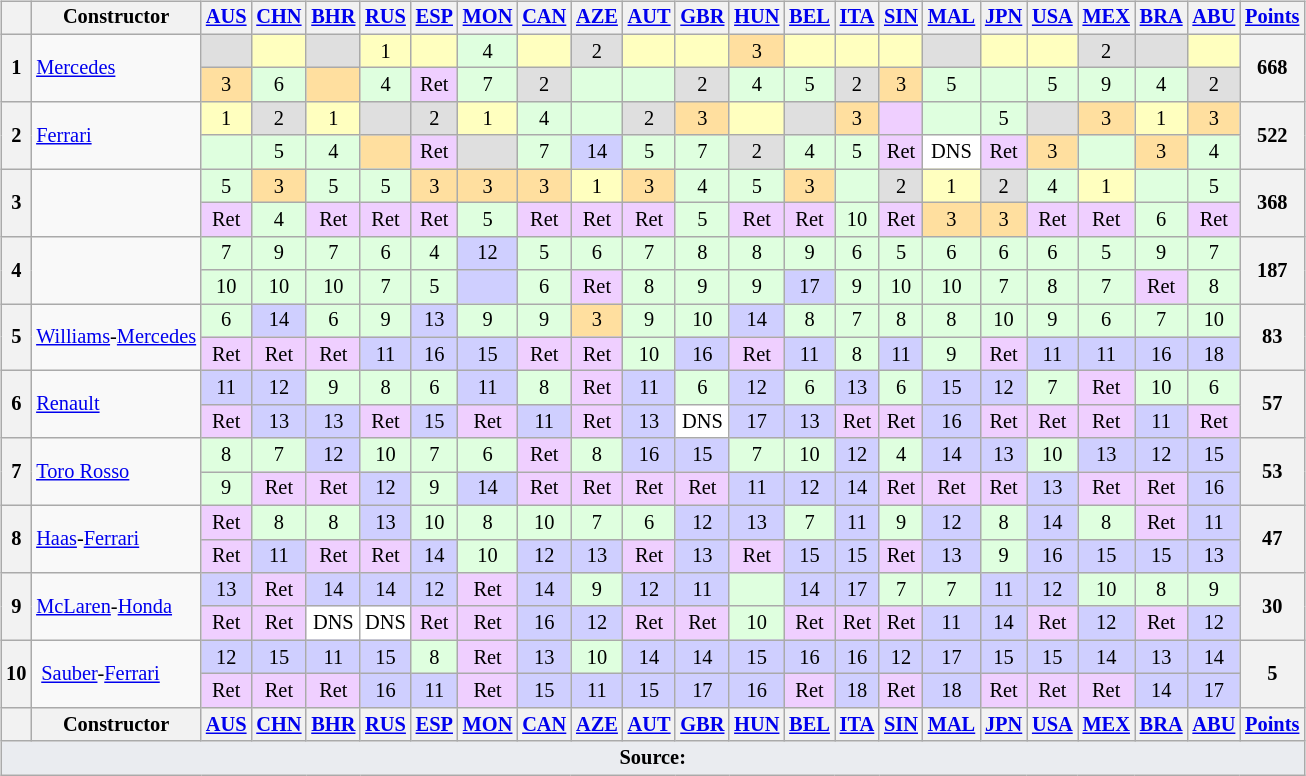<table>
<tr>
<td style="vertical-align:top; text-align:center"><br><table class="wikitable" style="font-size: 85%">
<tr style="vertical-align:middle">
<th style="vertical-align:middle"></th>
<th style="vertical-align:middle">Constructor</th>
<th><a href='#'>AUS</a><br></th>
<th><a href='#'>CHN</a><br></th>
<th><a href='#'>BHR</a><br></th>
<th><a href='#'>RUS</a><br></th>
<th><a href='#'>ESP</a><br></th>
<th><a href='#'>MON</a><br></th>
<th><a href='#'>CAN</a><br></th>
<th><a href='#'>AZE</a><br></th>
<th><a href='#'>AUT</a><br></th>
<th><a href='#'>GBR</a><br></th>
<th><a href='#'>HUN</a><br></th>
<th><a href='#'>BEL</a><br></th>
<th><a href='#'>ITA</a><br></th>
<th><a href='#'>SIN</a><br></th>
<th><a href='#'>MAL</a><br></th>
<th><a href='#'>JPN</a><br></th>
<th><a href='#'>USA</a><br></th>
<th><a href='#'>MEX</a><br></th>
<th><a href='#'>BRA</a><br></th>
<th><a href='#'>ABU</a><br></th>
<th style="vertical-align:middle"><a href='#'>Points</a></th>
</tr>
<tr>
<th rowspan=2>1</th>
<td rowspan=2 style="text-align:left"> <a href='#'>Mercedes</a></td>
<td style="background-color:#dfdfdf"></td>
<td style="background-color:#ffffbf"></td>
<td style="background-color:#dfdfdf"></td>
<td style="background-color:#ffffbf">1</td>
<td style="background-color:#ffffbf"></td>
<td style="background-color:#dfffdf">4</td>
<td style="background-color:#ffffbf"></td>
<td style="background-color:#dfdfdf">2</td>
<td style="background-color:#ffffbf"></td>
<td style="background-color:#ffffbf"></td>
<td style="background-color:#ffdf9f">3</td>
<td style="background-color:#ffffbf"></td>
<td style="background-color:#ffffbf"></td>
<td style="background-color:#ffffbf"></td>
<td style="background-color:#dfdfdf"></td>
<td style="background-color:#ffffbf"></td>
<td style="background-color:#ffffbf"></td>
<td style="background-color:#dfdfdf">2</td>
<td style="background-color:#dfdfdf"></td>
<td style="background-color:#ffffbf"></td>
<th rowspan=2 style="text-align:center">668</th>
</tr>
<tr>
<td style="background-color:#ffdf9f">3</td>
<td style="background-color:#dfffdf">6</td>
<td style="background-color:#ffdf9f"></td>
<td style="background-color:#dfffdf">4</td>
<td style="background-color:#efcfff">Ret</td>
<td style="background-color:#dfffdf">7</td>
<td style="background-color:#dfdfdf">2</td>
<td style="background-color:#dfffdf"></td>
<td style="background-color:#dfffdf"></td>
<td style="background-color:#dfdfdf">2</td>
<td style="background-color:#dfffdf">4</td>
<td style="background-color:#dfffdf">5</td>
<td style="background-color:#dfdfdf">2</td>
<td style="background-color:#ffdf9f">3</td>
<td style="background-color:#dfffdf">5</td>
<td style="background-color:#dfffdf"></td>
<td style="background-color:#dfffdf">5</td>
<td style="background-color:#dfffdf">9</td>
<td style="background-color:#dfffdf">4</td>
<td style="background-color:#dfdfdf">2</td>
</tr>
<tr>
<th rowspan=2>2</th>
<td rowspan=2 style="text-align:left"> <a href='#'>Ferrari</a></td>
<td style="background-color:#ffffbf">1</td>
<td style="background-color:#dfdfdf">2</td>
<td style="background-color:#ffffbf">1</td>
<td style="background-color:#dfdfdf"></td>
<td style="background-color:#dfdfdf">2</td>
<td style="background-color:#ffffbf">1</td>
<td style="background-color:#dfffdf">4</td>
<td style="background-color:#dfffdf"></td>
<td style="background-color:#dfdfdf">2</td>
<td style="background-color:#ffdf9f">3</td>
<td style="background-color:#ffffbf"></td>
<td style="background-color:#dfdfdf"></td>
<td style="background-color:#ffdf9f">3</td>
<td style="background-color:#efcfff"></td>
<td style="background-color:#dfffdf"></td>
<td style="background-color:#dfffdf">5</td>
<td style="background-color:#dfdfdf"></td>
<td style="background-color:#ffdf9f">3</td>
<td style="background-color:#ffffbf">1</td>
<td style="background-color:#ffdf9f">3</td>
<th rowspan=2 style="text-align:center">522</th>
</tr>
<tr>
<td style="background-color:#dfffdf"></td>
<td style="background-color:#dfffdf">5</td>
<td style="background-color:#dfffdf">4</td>
<td style="background-color:#ffdf9f"></td>
<td style="background-color:#efcfff">Ret</td>
<td style="background-color:#dfdfdf"></td>
<td style="background-color:#dfffdf">7</td>
<td style="background-color:#cfcfff">14</td>
<td style="background-color:#dfffdf">5</td>
<td style="background-color:#dfffdf">7</td>
<td style="background-color:#dfdfdf">2</td>
<td style="background-color:#dfffdf">4</td>
<td style="background-color:#dfffdf">5</td>
<td style="background-color:#efcfff">Ret</td>
<td style="background-color:#ffffff">DNS</td>
<td style="background-color:#efcfff">Ret</td>
<td style="background-color:#ffdf9f">3</td>
<td style="background-color:#dfffdf"></td>
<td style="background-color:#ffdf9f">3</td>
<td style="background-color:#dfffdf">4</td>
</tr>
<tr>
<th rowspan=2>3</th>
<td rowspan=2 style="text-align:left"></td>
<td style="background-color:#dfffdf">5</td>
<td style="background-color:#ffdf9f">3</td>
<td style="background-color:#dfffdf">5</td>
<td style="background-color:#dfffdf">5</td>
<td style="background-color:#ffdf9f">3</td>
<td style="background-color:#ffdf9f">3</td>
<td style="background-color:#ffdf9f">3</td>
<td style="background-color:#ffffbf">1</td>
<td style="background-color:#ffdf9f">3</td>
<td style="background-color:#dfffdf">4</td>
<td style="background-color:#dfffdf">5</td>
<td style="background-color:#ffdf9f">3</td>
<td style="background-color:#dfffdf"></td>
<td style="background-color:#dfdfdf">2</td>
<td style="background-color:#ffffbf">1</td>
<td style="background-color:#dfdfdf">2</td>
<td style="background-color:#dfffdf">4</td>
<td style="background-color:#ffffbf">1</td>
<td style="background-color:#dfffdf"></td>
<td style="background-color:#dfffdf">5</td>
<th rowspan=2 style="text-align:center">368</th>
</tr>
<tr>
<td style="background-color:#efcfff">Ret</td>
<td style="background-color:#dfffdf">4</td>
<td style="background-color:#efcfff">Ret</td>
<td style="background-color:#efcfff">Ret</td>
<td style="background-color:#efcfff">Ret</td>
<td style="background-color:#dfffdf">5</td>
<td style="background-color:#efcfff">Ret</td>
<td style="background-color:#efcfff">Ret</td>
<td style="background-color:#efcfff">Ret</td>
<td style="background-color:#dfffdf">5</td>
<td style="background-color:#efcfff">Ret</td>
<td style="background-color:#efcfff">Ret</td>
<td style="background-color:#dfffdf">10</td>
<td style="background-color:#efcfff">Ret</td>
<td style="background-color:#ffdf9f">3</td>
<td style="background-color:#ffdf9f">3</td>
<td style="background-color:#efcfff">Ret</td>
<td style="background-color:#efcfff">Ret</td>
<td style="background-color:#dfffdf">6</td>
<td style="background-color:#efcfff">Ret</td>
</tr>
<tr>
<th rowspan=2>4</th>
<td rowspan=2 style="text-align:left"></td>
<td style="background-color:#dfffdf">7</td>
<td style="background-color:#dfffdf">9</td>
<td style="background-color:#dfffdf">7</td>
<td style="background-color:#dfffdf">6</td>
<td style="background-color:#dfffdf">4</td>
<td style="background-color:#cfcfff">12</td>
<td style="background-color:#dfffdf">5</td>
<td style="background-color:#dfffdf">6</td>
<td style="background-color:#dfffdf">7</td>
<td style="background-color:#dfffdf">8</td>
<td style="background-color:#dfffdf">8</td>
<td style="background-color:#dfffdf">9</td>
<td style="background-color:#dfffdf">6</td>
<td style="background-color:#dfffdf">5</td>
<td style="background-color:#dfffdf">6</td>
<td style="background-color:#dfffdf">6</td>
<td style="background-color:#dfffdf">6</td>
<td style="background-color:#dfffdf">5</td>
<td style="background-color:#dfffdf">9</td>
<td style="background-color:#dfffdf">7</td>
<th rowspan=2 style="text-align:center">187</th>
</tr>
<tr>
<td style="background-color:#dfffdf">10</td>
<td style="background-color:#dfffdf">10</td>
<td style="background-color:#dfffdf">10</td>
<td style="background-color:#dfffdf">7</td>
<td style="background-color:#dfffdf">5</td>
<td style="background-color:#cfcfff"></td>
<td style="background-color:#dfffdf">6</td>
<td style="background-color:#efcfff">Ret</td>
<td style="background-color:#dfffdf">8</td>
<td style="background-color:#dfffdf">9</td>
<td style="background-color:#dfffdf">9</td>
<td style="background-color:#cfcfff">17</td>
<td style="background-color:#dfffdf">9</td>
<td style="background-color:#dfffdf">10</td>
<td style="background-color:#dfffdf">10</td>
<td style="background-color:#dfffdf">7</td>
<td style="background-color:#dfffdf">8</td>
<td style="background-color:#dfffdf">7</td>
<td style="background-color:#efcfff">Ret</td>
<td style="background-color:#dfffdf">8</td>
</tr>
<tr>
<th rowspan=2>5</th>
<td rowspan=2 style="text-align:left"> <a href='#'>Williams</a>-<a href='#'>Mercedes</a></td>
<td style="background-color:#dfffdf">6</td>
<td style="background-color:#cfcfff">14</td>
<td style="background-color:#dfffdf">6</td>
<td style="background-color:#dfffdf">9</td>
<td style="background-color:#cfcfff">13</td>
<td style="background-color:#dfffdf">9</td>
<td style="background-color:#dfffdf">9</td>
<td style="background-color:#ffdf9f">3</td>
<td style="background-color:#dfffdf">9</td>
<td style="background-color:#dfffdf">10</td>
<td style="background-color:#cfcfff">14</td>
<td style="background-color:#dfffdf">8</td>
<td style="background-color:#dfffdf">7</td>
<td style="background-color:#dfffdf">8</td>
<td style="background-color:#dfffdf">8</td>
<td style="background-color:#dfffdf">10</td>
<td style="background-color:#dfffdf">9</td>
<td style="background-color:#dfffdf">6</td>
<td style="background-color:#dfffdf">7</td>
<td style="background-color:#dfffdf">10</td>
<th rowspan=2 style="text-align:center">83</th>
</tr>
<tr>
<td style="background-color:#efcfff">Ret</td>
<td style="background-color:#efcfff">Ret</td>
<td style="background-color:#efcfff">Ret</td>
<td style="background-color:#cfcfff">11</td>
<td style="background-color:#cfcfff">16</td>
<td style="background-color:#cfcfff">15</td>
<td style="background-color:#efcfff">Ret</td>
<td style="background-color:#efcfff">Ret</td>
<td style="background-color:#dfffdf">10</td>
<td style="background-color:#cfcfff">16</td>
<td style="background-color:#efcfff">Ret</td>
<td style="background-color:#cfcfff">11</td>
<td style="background-color:#dfffdf">8</td>
<td style="background-color:#cfcfff">11</td>
<td style="background-color:#dfffdf">9</td>
<td style="background-color:#efcfff">Ret</td>
<td style="background-color:#cfcfff">11</td>
<td style="background-color:#cfcfff">11</td>
<td style="background-color:#cfcfff">16</td>
<td style="background-color:#cfcfff">18</td>
</tr>
<tr>
<th rowspan=2>6</th>
<td rowspan=2 style="text-align:left"> <a href='#'>Renault</a></td>
<td style="background-color:#cfcfff">11</td>
<td style="background-color:#cfcfff">12</td>
<td style="background-color:#dfffdf">9</td>
<td style="background-color:#dfffdf">8</td>
<td style="background-color:#dfffdf">6</td>
<td style="background-color:#cfcfff">11</td>
<td style="background-color:#dfffdf">8</td>
<td style="background-color:#efcfff">Ret</td>
<td style="background-color:#cfcfff">11</td>
<td style="background-color:#dfffdf">6</td>
<td style="background-color:#cfcfff">12</td>
<td style="background-color:#dfffdf">6</td>
<td style="background-color:#cfcfff">13</td>
<td style="background-color:#dfffdf">6</td>
<td style="background-color:#cfcfff">15</td>
<td style="background-color:#cfcfff">12</td>
<td style="background-color:#dfffdf">7</td>
<td style="background-color:#efcfff">Ret</td>
<td style="background-color:#dfffdf">10</td>
<td style="background-color:#dfffdf">6</td>
<th rowspan=2 style="text-align:center">57</th>
</tr>
<tr>
<td style="background-color:#efcfff">Ret</td>
<td style="background-color:#cfcfff">13</td>
<td style="background-color:#cfcfff">13</td>
<td style="background-color:#efcfff">Ret</td>
<td style="background-color:#cfcfff">15</td>
<td style="background-color:#efcfff">Ret</td>
<td style="background-color:#cfcfff">11</td>
<td style="background-color:#efcfff">Ret</td>
<td style="background-color:#cfcfff">13</td>
<td style="background-color:#ffffff">DNS</td>
<td style="background-color:#cfcfff">17</td>
<td style="background-color:#cfcfff">13</td>
<td style="background-color:#efcfff">Ret</td>
<td style="background-color:#efcfff">Ret</td>
<td style="background-color:#cfcfff">16</td>
<td style="background-color:#efcfff">Ret</td>
<td style="background-color:#efcfff">Ret</td>
<td style="background-color:#efcfff">Ret</td>
<td style="background-color:#cfcfff">11</td>
<td style="background-color:#efcfff">Ret</td>
</tr>
<tr>
<th rowspan=2>7</th>
<td rowspan=2 style="text-align:left"> <a href='#'>Toro Rosso</a></td>
<td style="background-color:#dfffdf">8</td>
<td style="background-color:#dfffdf">7</td>
<td style="background-color:#cfcfff">12</td>
<td style="background-color:#dfffdf">10</td>
<td style="background-color:#dfffdf">7</td>
<td style="background-color:#dfffdf">6</td>
<td style="background-color:#efcfff">Ret</td>
<td style="background-color:#dfffdf">8</td>
<td style="background-color:#cfcfff">16</td>
<td style="background-color:#cfcfff">15</td>
<td style="background-color:#dfffdf">7</td>
<td style="background-color:#dfffdf">10</td>
<td style="background-color:#cfcfff">12</td>
<td style="background-color:#dfffdf">4</td>
<td style="background-color:#cfcfff">14</td>
<td style="background-color:#cfcfff">13</td>
<td style="background-color:#dfffdf">10</td>
<td style="background-color:#cfcfff">13</td>
<td style="background-color:#cfcfff">12</td>
<td style="background-color:#cfcfff">15</td>
<th rowspan=2 style="text-align:center">53</th>
</tr>
<tr>
<td style="background-color:#dfffdf">9</td>
<td style="background-color:#efcfff">Ret</td>
<td style="background-color:#efcfff">Ret</td>
<td style="background-color:#cfcfff">12</td>
<td style="background-color:#dfffdf">9</td>
<td style="background-color:#cfcfff">14</td>
<td style="background-color:#efcfff">Ret</td>
<td style="background-color:#efcfff">Ret</td>
<td style="background-color:#efcfff">Ret</td>
<td style="background-color:#efcfff">Ret</td>
<td style="background-color:#cfcfff">11</td>
<td style="background-color:#cfcfff">12</td>
<td style="background-color:#cfcfff">14</td>
<td style="background-color:#efcfff">Ret</td>
<td style="background-color:#efcfff">Ret</td>
<td style="background-color:#efcfff">Ret</td>
<td style="background-color:#cfcfff">13</td>
<td style="background-color:#efcfff">Ret</td>
<td style="background-color:#efcfff">Ret</td>
<td style="background-color:#cfcfff">16</td>
</tr>
<tr>
<th rowspan=2>8</th>
<td rowspan=2 style="text-align:left"> <a href='#'>Haas</a>-<a href='#'>Ferrari</a></td>
<td style="background-color:#efcfff">Ret</td>
<td style="background-color:#dfffdf">8</td>
<td style="background-color:#dfffdf">8</td>
<td style="background-color:#cfcfff">13</td>
<td style="background-color:#dfffdf">10</td>
<td style="background-color:#dfffdf">8</td>
<td style="background-color:#dfffdf">10</td>
<td style="background-color:#dfffdf">7</td>
<td style="background-color:#dfffdf">6</td>
<td style="background-color:#cfcfff">12</td>
<td style="background-color:#cfcfff">13</td>
<td style="background-color:#dfffdf">7</td>
<td style="background-color:#cfcfff">11</td>
<td style="background-color:#dfffdf">9</td>
<td style="background-color:#cfcfff">12</td>
<td style="background-color:#dfffdf">8</td>
<td style="background-color:#cfcfff">14</td>
<td style="background-color:#dfffdf">8</td>
<td style="background-color:#efcfff">Ret</td>
<td style="background-color:#cfcfff">11</td>
<th rowspan=2 style="text-align:center">47</th>
</tr>
<tr>
<td style="background-color:#efcfff">Ret</td>
<td style="background-color:#cfcfff">11</td>
<td style="background-color:#efcfff">Ret</td>
<td style="background-color:#efcfff">Ret</td>
<td style="background-color:#cfcfff">14</td>
<td style="background-color:#dfffdf">10</td>
<td style="background-color:#cfcfff">12</td>
<td style="background-color:#cfcfff">13</td>
<td style="background-color:#efcfff">Ret</td>
<td style="background-color:#cfcfff">13</td>
<td style="background-color:#efcfff">Ret</td>
<td style="background-color:#cfcfff">15</td>
<td style="background-color:#cfcfff">15</td>
<td style="background-color:#efcfff">Ret</td>
<td style="background-color:#cfcfff">13</td>
<td style="background-color:#dfffdf">9</td>
<td style="background-color:#cfcfff">16</td>
<td style="background-color:#cfcfff">15</td>
<td style="background-color:#cfcfff">15</td>
<td style="background-color:#cfcfff">13</td>
</tr>
<tr>
<th rowspan=2>9</th>
<td rowspan=2 style="text-align:left"> <a href='#'>McLaren</a>-<a href='#'>Honda</a></td>
<td style="background-color:#cfcfff">13</td>
<td style="background-color:#efcfff">Ret</td>
<td style="background-color:#cfcfff">14</td>
<td style="background-color:#cfcfff">14</td>
<td style="background-color:#cfcfff">12</td>
<td style="background-color:#efcfff">Ret</td>
<td style="background-color:#cfcfff">14</td>
<td style="background-color:#dfffdf">9</td>
<td style="background-color:#cfcfff">12</td>
<td style="background-color:#cfcfff">11</td>
<td style="background-color:#dfffdf"></td>
<td style="background-color:#cfcfff">14</td>
<td style="background-color:#cfcfff">17</td>
<td style="background-color:#dfffdf">7</td>
<td style="background-color:#dfffdf">7</td>
<td style="background-color:#cfcfff">11</td>
<td style="background-color:#cfcfff">12</td>
<td style="background-color:#dfffdf">10</td>
<td style="background-color:#dfffdf">8</td>
<td style="background-color:#dfffdf">9</td>
<th rowspan=2 style="text-align:center">30</th>
</tr>
<tr>
<td style="background-color:#efcfff">Ret</td>
<td style="background-color:#efcfff">Ret</td>
<td style="background-color:#ffffff">DNS</td>
<td style="background-color:#ffffff">DNS</td>
<td style="background-color:#efcfff">Ret</td>
<td style="background-color:#efcfff">Ret</td>
<td style="background-color:#cfcfff">16</td>
<td style="background-color:#cfcfff">12</td>
<td style="background-color:#efcfff">Ret</td>
<td style="background-color:#efcfff">Ret</td>
<td style="background-color:#dfffdf">10</td>
<td style="background-color:#efcfff">Ret</td>
<td style="background-color:#efcfff">Ret</td>
<td style="background-color:#efcfff">Ret</td>
<td style="background-color:#cfcfff">11</td>
<td style="background-color:#cfcfff">14</td>
<td style="background-color:#efcfff">Ret</td>
<td style="background-color:#cfcfff">12</td>
<td style="background-color:#efcfff">Ret</td>
<td style="background-color:#cfcfff">12</td>
</tr>
<tr>
<th rowspan=2>10</th>
<td rowspan=2 style="text-align:left"> <a href='#'>Sauber</a>-<a href='#'>Ferrari</a></td>
<td style="background-color:#cfcfff">12</td>
<td style="background-color:#cfcfff">15</td>
<td style="background-color:#cfcfff">11</td>
<td style="background-color:#cfcfff">15</td>
<td style="background-color:#dfffdf">8</td>
<td style="background-color:#efcfff">Ret</td>
<td style="background-color:#cfcfff">13</td>
<td style="background-color:#dfffdf">10</td>
<td style="background-color:#cfcfff">14</td>
<td style="background-color:#cfcfff">14</td>
<td style="background-color:#cfcfff">15</td>
<td style="background-color:#cfcfff">16</td>
<td style="background-color:#cfcfff">16</td>
<td style="background-color:#cfcfff">12</td>
<td style="background-color:#cfcfff">17</td>
<td style="background-color:#cfcfff">15</td>
<td style="background-color:#cfcfff">15</td>
<td style="background-color:#cfcfff">14</td>
<td style="background-color:#cfcfff">13</td>
<td style="background-color:#cfcfff">14</td>
<th rowspan=2 style="text-align:center">5</th>
</tr>
<tr>
<td style="background-color:#efcfff">Ret</td>
<td style="background-color:#efcfff">Ret</td>
<td style="background-color:#efcfff">Ret</td>
<td style="background-color:#cfcfff">16</td>
<td style="background-color:#cfcfff">11</td>
<td style="background-color:#efcfff">Ret</td>
<td style="background-color:#cfcfff">15</td>
<td style="background-color:#cfcfff">11</td>
<td style="background-color:#cfcfff">15</td>
<td style="background-color:#cfcfff">17</td>
<td style="background-color:#cfcfff">16</td>
<td style="background-color:#efcfff">Ret</td>
<td style="background-color:#cfcfff">18</td>
<td style="background-color:#efcfff">Ret</td>
<td style="background-color:#cfcfff">18</td>
<td style="background-color:#efcfff">Ret</td>
<td style="background-color:#efcfff">Ret</td>
<td style="background-color:#efcfff">Ret</td>
<td style="background-color:#cfcfff">14</td>
<td style="background-color:#cfcfff">17</td>
</tr>
<tr>
<th style="vertical-align:middle"></th>
<th style="vertical-align:middle">Constructor</th>
<th><a href='#'>AUS</a><br></th>
<th><a href='#'>CHN</a><br></th>
<th><a href='#'>BHR</a><br></th>
<th><a href='#'>RUS</a><br></th>
<th><a href='#'>ESP</a><br></th>
<th><a href='#'>MON</a><br></th>
<th><a href='#'>CAN</a><br></th>
<th><a href='#'>AZE</a><br></th>
<th><a href='#'>AUT</a><br></th>
<th><a href='#'>GBR</a><br></th>
<th><a href='#'>HUN</a><br></th>
<th><a href='#'>BEL</a><br></th>
<th><a href='#'>ITA</a><br></th>
<th><a href='#'>SIN</a><br></th>
<th><a href='#'>MAL</a><br></th>
<th><a href='#'>JPN</a><br></th>
<th><a href='#'>USA</a><br></th>
<th><a href='#'>MEX</a><br></th>
<th><a href='#'>BRA</a><br></th>
<th><a href='#'>ABU</a><br></th>
<th style="vertical-align:middle"><a href='#'>Points</a></th>
</tr>
<tr>
<td colspan="24" style="background-color:#EAECF0;text-align:center"><strong>Source:</strong></td>
</tr>
</table>
</td>
<td style="vertical-align:top"><br>
<br></td>
</tr>
</table>
